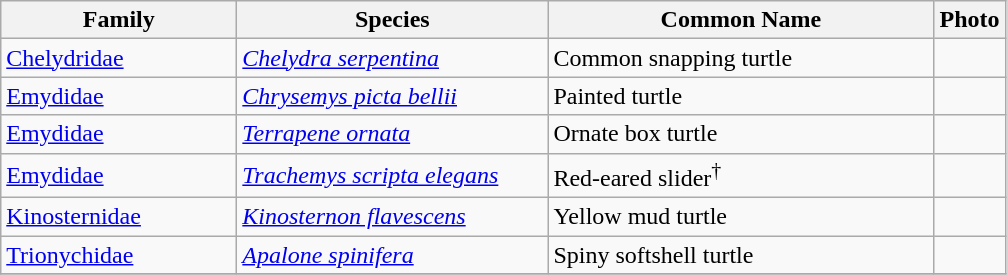<table class="sortable wikitable">
<tr>
<th>Family</th>
<th>Species</th>
<th>Common Name</th>
<th>Photo</th>
</tr>
<tr>
<td width=150><a href='#'>Chelydridae</a></td>
<td width=200><em><a href='#'>Chelydra serpentina</a></em></td>
<td width=250>Common snapping turtle</td>
<td></td>
</tr>
<tr>
<td><a href='#'>Emydidae</a></td>
<td><em><a href='#'>Chrysemys picta bellii</a></em></td>
<td>Painted turtle</td>
<td></td>
</tr>
<tr>
<td><a href='#'>Emydidae</a></td>
<td><em><a href='#'>Terrapene ornata</a></em></td>
<td>Ornate box turtle</td>
<td></td>
</tr>
<tr>
<td><a href='#'>Emydidae</a></td>
<td><em><a href='#'>Trachemys scripta elegans</a></em></td>
<td>Red-eared slider<sup>†</sup></td>
<td></td>
</tr>
<tr>
<td><a href='#'>Kinosternidae</a></td>
<td><em><a href='#'>Kinosternon flavescens</a></em></td>
<td>Yellow mud turtle</td>
<td></td>
</tr>
<tr>
<td><a href='#'>Trionychidae</a></td>
<td><em><a href='#'>Apalone spinifera</a></em></td>
<td>Spiny softshell turtle</td>
<td></td>
</tr>
<tr>
</tr>
</table>
